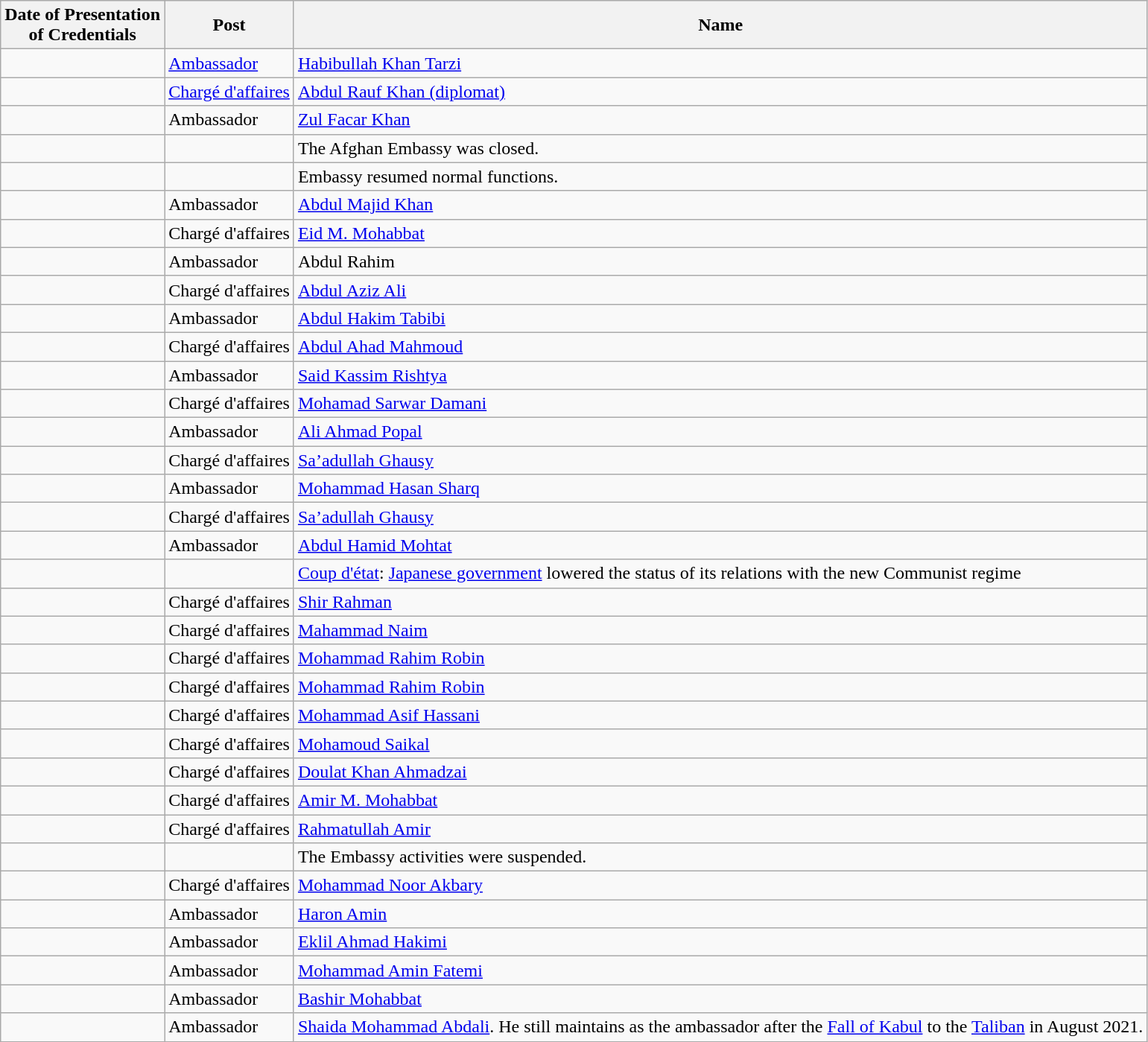<table class="wikitable sortable">
<tr>
<th>Date of Presentation<br>of Credentials</th>
<th>Post</th>
<th>Name</th>
</tr>
<tr>
<td></td>
<td><a href='#'>Ambassador</a></td>
<td><a href='#'>Habibullah Khan Tarzi</a></td>
</tr>
<tr>
<td></td>
<td><a href='#'>Chargé d'affaires</a></td>
<td><a href='#'>Abdul Rauf Khan (diplomat)</a></td>
</tr>
<tr>
<td></td>
<td>Ambassador</td>
<td><a href='#'>Zul Facar Khan</a></td>
</tr>
<tr>
<td></td>
<td></td>
<td>The Afghan Embassy was closed.</td>
</tr>
<tr>
<td></td>
<td></td>
<td>Embassy resumed normal functions.</td>
</tr>
<tr>
<td></td>
<td>Ambassador</td>
<td><a href='#'>Abdul Majid Khan</a></td>
</tr>
<tr>
<td></td>
<td>Chargé d'affaires</td>
<td><a href='#'>Eid M. Mohabbat</a></td>
</tr>
<tr>
<td></td>
<td>Ambassador</td>
<td>Abdul Rahim</td>
</tr>
<tr>
<td></td>
<td>Chargé d'affaires</td>
<td><a href='#'>Abdul Aziz Ali</a></td>
</tr>
<tr>
<td></td>
<td>Ambassador</td>
<td><a href='#'>Abdul Hakim Tabibi</a></td>
</tr>
<tr>
<td></td>
<td>Chargé d'affaires</td>
<td><a href='#'>Abdul Ahad Mahmoud</a></td>
</tr>
<tr>
<td></td>
<td>Ambassador</td>
<td><a href='#'>Said Kassim Rishtya</a></td>
</tr>
<tr>
<td></td>
<td>Chargé d'affaires</td>
<td><a href='#'>Mohamad Sarwar Damani</a></td>
</tr>
<tr>
<td></td>
<td>Ambassador</td>
<td><a href='#'>Ali Ahmad Popal</a></td>
</tr>
<tr>
<td></td>
<td>Chargé d'affaires</td>
<td><a href='#'>Sa’adullah Ghausy</a></td>
</tr>
<tr>
<td></td>
<td>Ambassador</td>
<td><a href='#'>Mohammad Hasan Sharq</a></td>
</tr>
<tr>
<td></td>
<td>Chargé d'affaires</td>
<td><a href='#'>Sa’adullah Ghausy</a></td>
</tr>
<tr>
<td></td>
<td>Ambassador</td>
<td><a href='#'>Abdul Hamid Mohtat</a></td>
</tr>
<tr>
<td></td>
<td></td>
<td><a href='#'>Coup d'état</a>: <a href='#'>Japanese government</a> lowered the status of its relations with the new Communist regime</td>
</tr>
<tr>
<td></td>
<td>Chargé d'affaires</td>
<td><a href='#'>Shir Rahman</a></td>
</tr>
<tr>
<td></td>
<td>Chargé d'affaires</td>
<td><a href='#'>Mahammad Naim</a></td>
</tr>
<tr>
<td></td>
<td>Chargé d'affaires</td>
<td><a href='#'>Mohammad Rahim Robin</a></td>
</tr>
<tr>
<td></td>
<td>Chargé d'affaires</td>
<td><a href='#'>Mohammad Rahim Robin</a></td>
</tr>
<tr>
<td></td>
<td>Chargé d'affaires</td>
<td><a href='#'>Mohammad Asif Hassani</a></td>
</tr>
<tr>
<td></td>
<td>Chargé d'affaires</td>
<td><a href='#'>Mohamoud Saikal</a></td>
</tr>
<tr>
<td></td>
<td>Chargé d'affaires</td>
<td><a href='#'>Doulat Khan Ahmadzai</a></td>
</tr>
<tr>
<td></td>
<td>Chargé d'affaires</td>
<td><a href='#'>Amir M. Mohabbat</a></td>
</tr>
<tr>
<td></td>
<td>Chargé d'affaires</td>
<td><a href='#'>Rahmatullah Amir</a></td>
</tr>
<tr>
<td></td>
<td></td>
<td>The Embassy activities were suspended.</td>
</tr>
<tr>
<td></td>
<td>Chargé d'affaires</td>
<td><a href='#'>Mohammad Noor Akbary</a></td>
</tr>
<tr>
<td></td>
<td>Ambassador</td>
<td><a href='#'>Haron Amin</a></td>
</tr>
<tr>
<td></td>
<td>Ambassador</td>
<td><a href='#'>Eklil Ahmad Hakimi</a></td>
</tr>
<tr>
<td></td>
<td>Ambassador</td>
<td><a href='#'>Mohammad Amin Fatemi</a></td>
</tr>
<tr>
<td></td>
<td>Ambassador</td>
<td><a href='#'>Bashir Mohabbat</a></td>
</tr>
<tr>
<td></td>
<td>Ambassador</td>
<td><a href='#'>Shaida Mohammad Abdali</a>. He still maintains as the ambassador after the <a href='#'>Fall of Kabul</a> to the <a href='#'>Taliban</a> in August 2021.</td>
</tr>
</table>
